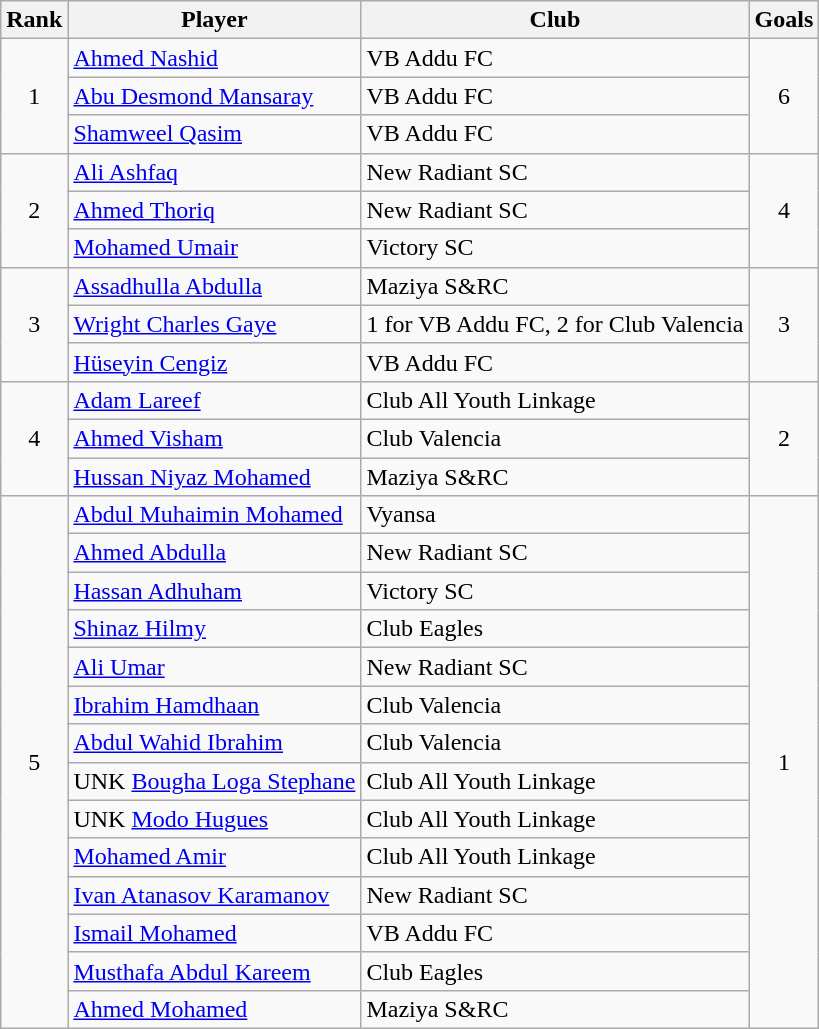<table class="wikitable" style="text-align:center">
<tr>
<th>Rank</th>
<th>Player</th>
<th>Club</th>
<th>Goals</th>
</tr>
<tr>
<td rowspan="3">1</td>
<td align="left"> <a href='#'>Ahmed Nashid</a></td>
<td align="left">VB Addu FC</td>
<td rowspan="3">6</td>
</tr>
<tr>
<td align="left"> <a href='#'>Abu Desmond Mansaray</a></td>
<td align="left">VB Addu FC</td>
</tr>
<tr>
<td align="left"> <a href='#'>Shamweel Qasim</a></td>
<td align="left">VB Addu FC</td>
</tr>
<tr>
<td rowspan="3">2</td>
<td align="left"> <a href='#'>Ali Ashfaq</a></td>
<td align="left">New Radiant SC</td>
<td rowspan="3">4</td>
</tr>
<tr>
<td align="left"> <a href='#'>Ahmed Thoriq</a></td>
<td align="left">New Radiant SC</td>
</tr>
<tr>
<td align="left"> <a href='#'>Mohamed Umair</a></td>
<td align="left">Victory SC</td>
</tr>
<tr>
<td rowspan="3">3</td>
<td align="left"> <a href='#'>Assadhulla Abdulla</a></td>
<td align="left">Maziya S&RC</td>
<td rowspan="3">3</td>
</tr>
<tr>
<td align="left"> <a href='#'>Wright Charles Gaye</a></td>
<td align="left">1 for VB Addu FC, 2 for Club Valencia</td>
</tr>
<tr>
<td align="left"> <a href='#'>Hüseyin Cengiz</a></td>
<td align="left">VB Addu FC</td>
</tr>
<tr>
<td rowspan="3">4</td>
<td align="left"> <a href='#'>Adam Lareef</a></td>
<td align="left">Club All Youth Linkage</td>
<td rowspan="3">2</td>
</tr>
<tr>
<td align="left"> <a href='#'>Ahmed Visham</a></td>
<td align="left">Club Valencia</td>
</tr>
<tr>
<td align="left"> <a href='#'>Hussan Niyaz Mohamed</a></td>
<td align="left">Maziya S&RC</td>
</tr>
<tr>
<td rowspan="14">5</td>
<td align="left"> <a href='#'>Abdul Muhaimin Mohamed</a></td>
<td align="left">Vyansa</td>
<td rowspan="14">1</td>
</tr>
<tr>
<td align="left"> <a href='#'>Ahmed Abdulla</a></td>
<td align="left">New Radiant SC</td>
</tr>
<tr>
<td align="left"> <a href='#'>Hassan Adhuham</a></td>
<td align="left">Victory SC</td>
</tr>
<tr>
<td align="left"> <a href='#'>Shinaz Hilmy</a></td>
<td align="left">Club Eagles</td>
</tr>
<tr>
<td align="left"> <a href='#'>Ali Umar</a></td>
<td align="left">New Radiant SC</td>
</tr>
<tr>
<td align="left"> <a href='#'>Ibrahim Hamdhaan</a></td>
<td align="left">Club Valencia</td>
</tr>
<tr>
<td align="left"> <a href='#'>Abdul Wahid Ibrahim</a></td>
<td align="left">Club Valencia</td>
</tr>
<tr>
<td align="left">UNK <a href='#'>Bougha Loga Stephane</a></td>
<td align="left">Club All Youth Linkage</td>
</tr>
<tr>
<td align="left">UNK <a href='#'>Modo Hugues</a></td>
<td align="left">Club All Youth Linkage</td>
</tr>
<tr>
<td align="left"> <a href='#'>Mohamed Amir</a></td>
<td align="left">Club All Youth Linkage</td>
</tr>
<tr>
<td align="left"> <a href='#'>Ivan Atanasov Karamanov</a></td>
<td align="left">New Radiant SC</td>
</tr>
<tr>
<td align="left"> <a href='#'>Ismail Mohamed</a></td>
<td align="left">VB Addu FC</td>
</tr>
<tr>
<td align="left"> <a href='#'>Musthafa Abdul Kareem</a></td>
<td align="left">Club Eagles</td>
</tr>
<tr>
<td align="left"> <a href='#'>Ahmed Mohamed</a></td>
<td align="left">Maziya S&RC</td>
</tr>
</table>
